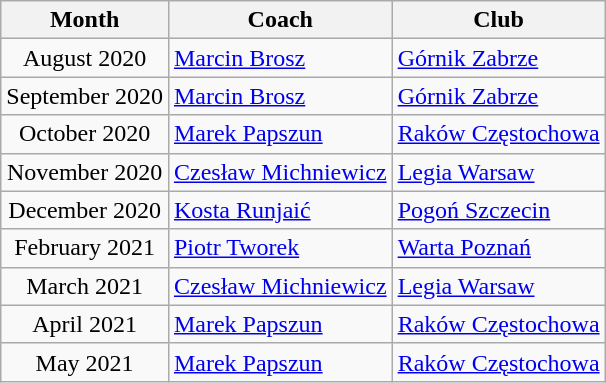<table class="wikitable" style="text-align:center">
<tr>
<th>Month</th>
<th>Coach</th>
<th>Club</th>
</tr>
<tr>
<td>August 2020</td>
<td align="left"> <a href='#'>Marcin Brosz</a></td>
<td align="left"><a href='#'>Górnik Zabrze</a></td>
</tr>
<tr>
<td>September 2020</td>
<td align="left"> <a href='#'>Marcin Brosz</a></td>
<td align="left"><a href='#'>Górnik Zabrze</a></td>
</tr>
<tr>
<td>October 2020</td>
<td align="left"> <a href='#'>Marek Papszun</a></td>
<td align="left"><a href='#'>Raków Częstochowa</a></td>
</tr>
<tr>
<td>November 2020</td>
<td align="left"> <a href='#'>Czesław Michniewicz</a></td>
<td align="left"><a href='#'>Legia Warsaw</a></td>
</tr>
<tr>
<td>December 2020</td>
<td align="left"> <a href='#'>Kosta Runjaić</a></td>
<td align="left"><a href='#'>Pogoń Szczecin</a></td>
</tr>
<tr>
<td>February 2021</td>
<td align="left"> <a href='#'>Piotr Tworek</a></td>
<td align="left"><a href='#'>Warta Poznań</a></td>
</tr>
<tr>
<td>March 2021</td>
<td align="left"> <a href='#'>Czesław Michniewicz</a></td>
<td align="left"><a href='#'>Legia Warsaw</a></td>
</tr>
<tr>
<td>April 2021</td>
<td align="left"> <a href='#'>Marek Papszun</a></td>
<td align="left"><a href='#'>Raków Częstochowa</a></td>
</tr>
<tr>
<td>May 2021</td>
<td align="left"> <a href='#'>Marek Papszun</a></td>
<td align="left"><a href='#'>Raków Częstochowa</a></td>
</tr>
</table>
